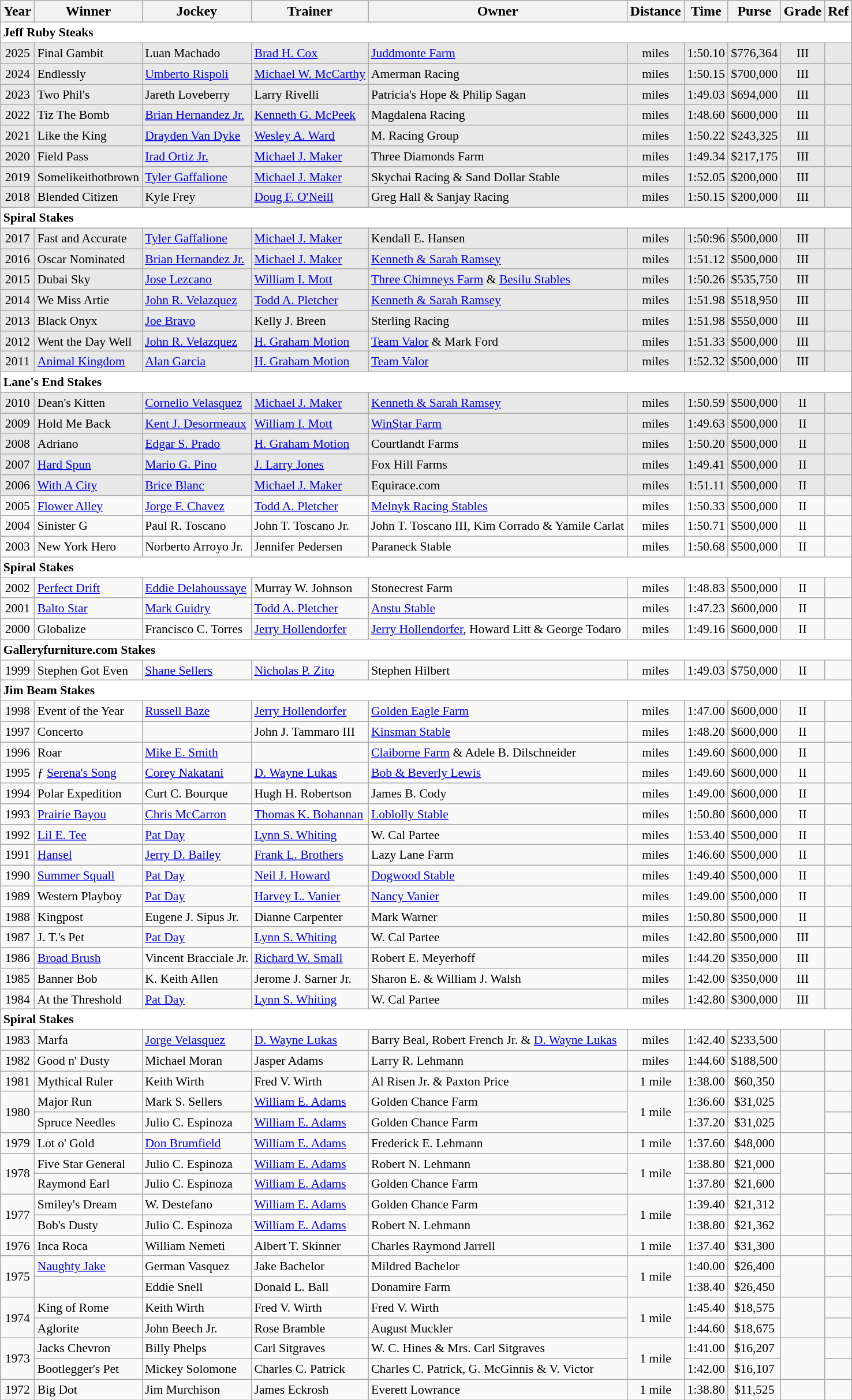<table class="wikitable sortable">
<tr>
<th>Year</th>
<th>Winner</th>
<th>Jockey</th>
<th>Trainer</th>
<th>Owner</th>
<th>Distance</th>
<th>Time</th>
<th>Purse</th>
<th>Grade</th>
<th>Ref</th>
</tr>
<tr style="font-size:90%; background-color:white">
<td align="left" colspan=10><strong>Jeff Ruby Steaks</strong></td>
</tr>
<tr style="font-size:90%; background-color:#E8E8E8">
<td align=center>2025</td>
<td>Final Gambit</td>
<td>Luan Machado</td>
<td><a href='#'>Brad H. Cox</a></td>
<td><a href='#'>Juddmonte Farm</a></td>
<td align=center> miles</td>
<td align=center>1:50.10</td>
<td align=center>$776,364</td>
<td align=center>III</td>
<td></td>
</tr>
<tr style="font-size:90%; background-color:#E8E8E8">
<td align=center>2024</td>
<td>Endlessly</td>
<td><a href='#'>Umberto Rispoli</a></td>
<td><a href='#'>Michael W. McCarthy</a></td>
<td>Amerman Racing</td>
<td align=center> miles</td>
<td align=center>1:50.15</td>
<td align=center>$700,000</td>
<td align=center>III</td>
<td></td>
</tr>
<tr style="font-size:90%; background-color:#E8E8E8">
<td align=center>2023</td>
<td>Two Phil's</td>
<td>Jareth Loveberry</td>
<td>Larry Rivelli</td>
<td>Patricia's Hope & Philip Sagan</td>
<td align=center> miles</td>
<td align=center>1:49.03</td>
<td align=center>$694,000</td>
<td align=center>III</td>
<td></td>
</tr>
<tr style="font-size:90%; background-color:#E8E8E8">
<td align=center>2022</td>
<td>Tiz The Bomb</td>
<td><a href='#'>Brian Hernandez Jr.</a></td>
<td><a href='#'>Kenneth G. McPeek</a></td>
<td>Magdalena Racing</td>
<td align=center> miles</td>
<td align=center>1:48.60</td>
<td align=center>$600,000</td>
<td align=center>III</td>
<td></td>
</tr>
<tr style="font-size:90%; background-color:#E8E8E8">
<td align=center>2021</td>
<td>Like the King</td>
<td><a href='#'>Drayden Van Dyke</a></td>
<td><a href='#'>Wesley A. Ward</a></td>
<td>M. Racing Group</td>
<td align=center> miles</td>
<td align=center>1:50.22</td>
<td align=center>$243,325</td>
<td align=center>III</td>
<td></td>
</tr>
<tr style="font-size:90%; background-color:#E8E8E8">
<td align=center>2020</td>
<td>Field Pass</td>
<td><a href='#'>Irad Ortiz Jr.</a></td>
<td><a href='#'>Michael J. Maker</a></td>
<td>Three Diamonds Farm</td>
<td align=center> miles</td>
<td align=center>1:49.34</td>
<td align=center>$217,175</td>
<td align=center>III</td>
<td></td>
</tr>
<tr style="font-size:90%; background-color:#E8E8E8">
<td align=center>2019</td>
<td>Somelikeithotbrown</td>
<td><a href='#'>Tyler Gaffalione</a></td>
<td><a href='#'>Michael J. Maker</a></td>
<td>Skychai Racing & Sand Dollar Stable</td>
<td align=center> miles</td>
<td align=center>1:52.05</td>
<td align=center>$200,000</td>
<td align=center>III</td>
<td></td>
</tr>
<tr style="font-size:90%; background-color:#E8E8E8">
<td align=center>2018</td>
<td>Blended Citizen</td>
<td>Kyle Frey</td>
<td><a href='#'>Doug F. O'Neill</a></td>
<td>Greg Hall & Sanjay Racing</td>
<td align=center> miles</td>
<td align=center>1:50.15</td>
<td align=center>$200,000</td>
<td align=center>III</td>
<td></td>
</tr>
<tr style="font-size:90%; background-color:white">
<td align="left" colspan=10><strong>Spiral Stakes</strong></td>
</tr>
<tr style="font-size:90%; background-color:#E8E8E8">
<td align=center>2017</td>
<td>Fast and Accurate</td>
<td><a href='#'>Tyler Gaffalione</a></td>
<td><a href='#'>Michael J. Maker</a></td>
<td>Kendall E. Hansen</td>
<td align=center> miles</td>
<td align=center>1:50:96</td>
<td align=center>$500,000</td>
<td align=center>III</td>
<td></td>
</tr>
<tr style="font-size:90%; background-color:#E8E8E8">
<td align=center>2016</td>
<td>Oscar Nominated</td>
<td><a href='#'>Brian Hernandez Jr.</a></td>
<td><a href='#'>Michael J. Maker</a></td>
<td><a href='#'>Kenneth & Sarah Ramsey</a></td>
<td align=center> miles</td>
<td align=center>1:51.12</td>
<td align=center>$500,000</td>
<td align=center>III</td>
<td></td>
</tr>
<tr style="font-size:90%; background-color:#E8E8E8">
<td align=center>2015</td>
<td>Dubai Sky</td>
<td><a href='#'>Jose Lezcano</a></td>
<td><a href='#'>William I. Mott</a></td>
<td><a href='#'>Three Chimneys Farm</a> & <a href='#'>Besilu Stables</a></td>
<td align=center> miles</td>
<td align=center>1:50.26</td>
<td align=center>$535,750</td>
<td align=center>III</td>
<td></td>
</tr>
<tr style="font-size:90%; background-color:#E8E8E8">
<td align=center>2014</td>
<td>We Miss Artie</td>
<td><a href='#'>John R. Velazquez</a></td>
<td><a href='#'>Todd A. Pletcher</a></td>
<td><a href='#'>Kenneth & Sarah Ramsey</a></td>
<td align=center> miles</td>
<td align=center>1:51.98</td>
<td align=center>$518,950</td>
<td align=center>III</td>
<td></td>
</tr>
<tr style="font-size:90%; background-color:#E8E8E8">
<td align=center>2013</td>
<td>Black Onyx</td>
<td><a href='#'>Joe Bravo</a></td>
<td>Kelly J. Breen</td>
<td>Sterling Racing</td>
<td align=center> miles</td>
<td align=center>1:51.98</td>
<td align=center>$550,000</td>
<td align=center>III</td>
<td></td>
</tr>
<tr style="font-size:90%; background-color:#E8E8E8">
<td align=center>2012</td>
<td>Went the Day Well</td>
<td><a href='#'>John R. Velazquez</a></td>
<td><a href='#'>H. Graham Motion</a></td>
<td><a href='#'>Team Valor</a> & Mark Ford</td>
<td align=center> miles</td>
<td align=center>1:51.33</td>
<td align=center>$500,000</td>
<td align=center>III</td>
<td></td>
</tr>
<tr style="font-size:90%; background-color:#E8E8E8">
<td align=center>2011</td>
<td><a href='#'>Animal Kingdom</a></td>
<td><a href='#'>Alan Garcia</a></td>
<td><a href='#'>H. Graham Motion</a></td>
<td><a href='#'>Team Valor</a></td>
<td align=center> miles</td>
<td align=center>1:52.32</td>
<td align=center>$500,000</td>
<td align=center>III</td>
<td></td>
</tr>
<tr style="font-size:90%; background-color:white">
<td align="left" colspan=10><strong>Lane's End Stakes</strong></td>
</tr>
<tr style="font-size:90%; background-color:#E8E8E8">
<td align=center>2010</td>
<td>Dean's Kitten</td>
<td><a href='#'>Cornelio Velasquez</a></td>
<td><a href='#'>Michael J. Maker</a></td>
<td><a href='#'>Kenneth & Sarah Ramsey</a></td>
<td align=center> miles</td>
<td align=center>1:50.59</td>
<td align=center>$500,000</td>
<td align=center>II</td>
<td></td>
</tr>
<tr style="font-size:90%; background-color:#E8E8E8">
<td align=center>2009</td>
<td>Hold Me Back</td>
<td><a href='#'>Kent J. Desormeaux</a></td>
<td><a href='#'>William I. Mott</a></td>
<td><a href='#'>WinStar Farm</a></td>
<td align=center> miles</td>
<td align=center>1:49.63</td>
<td align=center>$500,000</td>
<td align=center>II</td>
<td></td>
</tr>
<tr style="font-size:90%; background-color:#E8E8E8">
<td align=center>2008</td>
<td>Adriano</td>
<td><a href='#'>Edgar S. Prado</a></td>
<td><a href='#'>H. Graham Motion</a></td>
<td>Courtlandt Farms</td>
<td align=center> miles</td>
<td align=center>1:50.20</td>
<td align=center>$500,000</td>
<td align=center>II</td>
<td></td>
</tr>
<tr style="font-size:90%; background-color:#E8E8E8">
<td align=center>2007</td>
<td><a href='#'>Hard Spun</a></td>
<td><a href='#'>Mario G. Pino</a></td>
<td><a href='#'>J. Larry Jones</a></td>
<td>Fox Hill Farms</td>
<td align=center> miles</td>
<td align=center>1:49.41</td>
<td align=center>$500,000</td>
<td align=center>II</td>
<td></td>
</tr>
<tr style="font-size:90%; background-color:#E8E8E8">
<td align=center>2006</td>
<td><a href='#'>With A City</a></td>
<td><a href='#'>Brice Blanc</a></td>
<td><a href='#'>Michael J. Maker</a></td>
<td>Equirace.com</td>
<td align=center> miles</td>
<td align=center>1:51.11</td>
<td align=center>$500,000</td>
<td align=center>II</td>
<td></td>
</tr>
<tr style="font-size:90%;">
<td align=center>2005</td>
<td><a href='#'>Flower Alley</a></td>
<td><a href='#'>Jorge F. Chavez</a></td>
<td><a href='#'>Todd A. Pletcher</a></td>
<td><a href='#'>Melnyk Racing Stables</a></td>
<td align=center> miles</td>
<td align=center>1:50.33</td>
<td align=center>$500,000</td>
<td align=center>II</td>
<td></td>
</tr>
<tr style="font-size:90%;">
<td align=center>2004</td>
<td>Sinister G</td>
<td>Paul R. Toscano</td>
<td>John T. Toscano Jr.</td>
<td>John T. Toscano III, Kim Corrado & Yamile Carlat</td>
<td align=center> miles</td>
<td align=center>1:50.71</td>
<td align=center>$500,000</td>
<td align=center>II</td>
<td></td>
</tr>
<tr style="font-size:90%;">
<td align=center>2003</td>
<td>New York Hero</td>
<td>Norberto Arroyo Jr.</td>
<td>Jennifer Pedersen</td>
<td>Paraneck Stable</td>
<td align=center> miles</td>
<td align=center>1:50.68</td>
<td align=center>$500,000</td>
<td align=center>II</td>
<td></td>
</tr>
<tr style="font-size:90%; background-color:white">
<td align="left" colspan=10><strong>Spiral Stakes</strong></td>
</tr>
<tr style="font-size:90%;">
<td align=center>2002</td>
<td><a href='#'>Perfect Drift</a></td>
<td><a href='#'>Eddie Delahoussaye</a></td>
<td>Murray W. Johnson</td>
<td>Stonecrest Farm</td>
<td align=center> miles</td>
<td align=center>1:48.83</td>
<td align=center>$500,000</td>
<td align=center>II</td>
<td></td>
</tr>
<tr style="font-size:90%;">
<td align=center>2001</td>
<td><a href='#'>Balto Star</a></td>
<td><a href='#'>Mark Guidry</a></td>
<td><a href='#'>Todd A. Pletcher</a></td>
<td><a href='#'>Anstu Stable</a></td>
<td align=center> miles</td>
<td align=center>1:47.23</td>
<td align=center>$600,000</td>
<td align=center>II</td>
<td></td>
</tr>
<tr style="font-size:90%;">
<td align=center>2000</td>
<td>Globalize</td>
<td>Francisco C. Torres</td>
<td><a href='#'>Jerry Hollendorfer</a></td>
<td><a href='#'>Jerry Hollendorfer</a>, Howard Litt & George Todaro</td>
<td align=center> miles</td>
<td align=center>1:49.16</td>
<td align=center>$600,000</td>
<td align=center>II</td>
<td></td>
</tr>
<tr style="font-size:90%; background-color:white">
<td align="left" colspan=10><strong>Galleryfurniture.com Stakes</strong></td>
</tr>
<tr style="font-size:90%;">
<td align=center>1999</td>
<td>Stephen Got Even</td>
<td><a href='#'>Shane Sellers</a></td>
<td><a href='#'>Nicholas P. Zito</a></td>
<td>Stephen Hilbert</td>
<td align=center> miles</td>
<td align=center>1:49.03</td>
<td align=center>$750,000</td>
<td align=center>II</td>
<td></td>
</tr>
<tr style="font-size:90%; background-color:white">
<td align="left" colspan=10><strong>Jim Beam Stakes</strong></td>
</tr>
<tr style="font-size:90%;">
<td align=center>1998</td>
<td>Event of the Year</td>
<td><a href='#'>Russell Baze</a></td>
<td><a href='#'>Jerry Hollendorfer</a></td>
<td><a href='#'>Golden Eagle Farm</a></td>
<td align=center> miles</td>
<td align=center>1:47.00</td>
<td align=center>$600,000</td>
<td align=center>II</td>
<td></td>
</tr>
<tr style="font-size:90%;">
<td align=center>1997</td>
<td>Concerto</td>
<td></td>
<td>John J. Tammaro III</td>
<td><a href='#'>Kinsman Stable</a></td>
<td align=center> miles</td>
<td align=center>1:48.20</td>
<td align=center>$600,000</td>
<td align=center>II</td>
<td></td>
</tr>
<tr style="font-size:90%;">
<td align=center>1996</td>
<td>Roar</td>
<td><a href='#'>Mike E. Smith</a></td>
<td></td>
<td><a href='#'>Claiborne Farm</a> & Adele B. Dilschneider</td>
<td align=center> miles</td>
<td align=center>1:49.60</td>
<td align=center>$600,000</td>
<td align=center>II</td>
<td></td>
</tr>
<tr style="font-size:90%;">
<td align=center>1995</td>
<td>ƒ <a href='#'>Serena's Song</a></td>
<td><a href='#'>Corey Nakatani</a></td>
<td><a href='#'>D. Wayne Lukas</a></td>
<td><a href='#'>Bob & Beverly Lewis</a></td>
<td align=center> miles</td>
<td align=center>1:49.60</td>
<td align=center>$600,000</td>
<td align=center>II</td>
<td></td>
</tr>
<tr style="font-size:90%;">
<td align=center>1994</td>
<td>Polar Expedition</td>
<td>Curt C. Bourque</td>
<td>Hugh H. Robertson</td>
<td>James B. Cody</td>
<td align=center> miles</td>
<td align=center>1:49.00</td>
<td align=center>$600,000</td>
<td align=center>II</td>
<td></td>
</tr>
<tr style="font-size:90%;">
<td align=center>1993</td>
<td><a href='#'>Prairie Bayou</a></td>
<td><a href='#'>Chris McCarron</a></td>
<td><a href='#'>Thomas K. Bohannan</a></td>
<td><a href='#'>Loblolly Stable</a></td>
<td align=center> miles</td>
<td align=center>1:50.80</td>
<td align=center>$600,000</td>
<td align=center>II</td>
<td></td>
</tr>
<tr style="font-size:90%;">
<td align=center>1992</td>
<td><a href='#'>Lil E. Tee</a></td>
<td><a href='#'>Pat Day</a></td>
<td><a href='#'>Lynn S. Whiting</a></td>
<td>W. Cal Partee</td>
<td align=center> miles</td>
<td align=center>1:53.40</td>
<td align=center>$500,000</td>
<td align=center>II</td>
<td></td>
</tr>
<tr style="font-size:90%;">
<td align=center>1991</td>
<td><a href='#'>Hansel</a></td>
<td><a href='#'>Jerry D. Bailey</a></td>
<td><a href='#'>Frank L. Brothers</a></td>
<td>Lazy Lane Farm</td>
<td align=center> miles</td>
<td align=center>1:46.60</td>
<td align=center>$500,000</td>
<td align=center>II</td>
<td></td>
</tr>
<tr style="font-size:90%;">
<td align=center>1990</td>
<td><a href='#'>Summer Squall</a></td>
<td><a href='#'>Pat Day</a></td>
<td><a href='#'>Neil J. Howard</a></td>
<td><a href='#'>Dogwood Stable</a></td>
<td align=center> miles</td>
<td align=center>1:49.40</td>
<td align=center>$500,000</td>
<td align=center>II</td>
<td></td>
</tr>
<tr style="font-size:90%;">
<td align=center>1989</td>
<td>Western Playboy</td>
<td><a href='#'>Pat Day</a></td>
<td><a href='#'>Harvey L. Vanier</a></td>
<td><a href='#'>Nancy Vanier</a></td>
<td align=center> miles</td>
<td align=center>1:49.00</td>
<td align=center>$500,000</td>
<td align=center>II</td>
<td></td>
</tr>
<tr style="font-size:90%;">
<td align=center>1988</td>
<td>Kingpost</td>
<td>Eugene J. Sipus Jr.</td>
<td>Dianne Carpenter</td>
<td>Mark Warner</td>
<td align=center> miles</td>
<td align=center>1:50.80</td>
<td align=center>$500,000</td>
<td align=center>II</td>
<td></td>
</tr>
<tr style="font-size:90%;">
<td align=center>1987</td>
<td>J. T.'s Pet</td>
<td><a href='#'>Pat Day</a></td>
<td><a href='#'>Lynn S. Whiting</a></td>
<td>W. Cal Partee</td>
<td align=center> miles</td>
<td align=center>1:42.80</td>
<td align=center>$500,000</td>
<td align=center>III</td>
<td></td>
</tr>
<tr style="font-size:90%;">
<td align=center>1986</td>
<td><a href='#'>Broad Brush</a></td>
<td>Vincent Bracciale Jr.</td>
<td><a href='#'>Richard W. Small</a></td>
<td>Robert E. Meyerhoff</td>
<td align=center> miles</td>
<td align=center>1:44.20</td>
<td align=center>$350,000</td>
<td align=center>III</td>
<td></td>
</tr>
<tr style="font-size:90%;">
<td align=center>1985</td>
<td>Banner Bob</td>
<td>K. Keith Allen</td>
<td>Jerome J. Sarner Jr.</td>
<td>Sharon E. & William J. Walsh</td>
<td align=center> miles</td>
<td align=center>1:42.00</td>
<td align=center>$350,000</td>
<td align=center>III</td>
<td></td>
</tr>
<tr style="font-size:90%;">
<td align=center>1984</td>
<td>At the Threshold</td>
<td><a href='#'>Pat Day</a></td>
<td><a href='#'>Lynn S. Whiting</a></td>
<td>W. Cal Partee</td>
<td align=center> miles</td>
<td align=center>1:42.80</td>
<td align=center>$300,000</td>
<td align=center>III</td>
<td></td>
</tr>
<tr style="font-size:90%; background-color:white">
<td align="left" colspan=10><strong>Spiral Stakes</strong></td>
</tr>
<tr style="font-size:90%;">
<td align=center>1983</td>
<td>Marfa</td>
<td><a href='#'>Jorge Velasquez</a></td>
<td><a href='#'>D. Wayne Lukas</a></td>
<td>Barry Beal, Robert French Jr. & <a href='#'>D. Wayne Lukas</a></td>
<td align=center> miles</td>
<td align=center>1:42.40</td>
<td align=center>$233,500</td>
<td align=center></td>
<td></td>
</tr>
<tr style="font-size:90%;">
<td align=center>1982</td>
<td>Good n' Dusty</td>
<td>Michael Moran</td>
<td>Jasper Adams</td>
<td>Larry R. Lehmann</td>
<td align=center> miles</td>
<td align=center>1:44.60</td>
<td align=center>$188,500</td>
<td align=center></td>
<td></td>
</tr>
<tr style="font-size:90%;">
<td align=center>1981</td>
<td>Mythical Ruler</td>
<td>Keith Wirth</td>
<td>Fred V. Wirth</td>
<td>Al Risen Jr. & Paxton Price</td>
<td align=center>1 mile</td>
<td align=center>1:38.00</td>
<td align=center>$60,350</td>
<td align=center></td>
<td></td>
</tr>
<tr style="font-size:90%;">
<td align=center rowspan=2>1980</td>
<td>Major Run</td>
<td>Mark S. Sellers</td>
<td><a href='#'>William E. Adams</a></td>
<td>Golden Chance Farm</td>
<td align=center rowspan=2>1 mile</td>
<td align=center>1:36.60</td>
<td align=center>$31,025</td>
<td align=center rowspan=2></td>
<td></td>
</tr>
<tr style="font-size:90%;">
<td>Spruce Needles</td>
<td>Julio C. Espinoza</td>
<td><a href='#'>William E. Adams</a></td>
<td>Golden Chance Farm</td>
<td align=center>1:37.20</td>
<td align=center>$31,025</td>
<td></td>
</tr>
<tr style="font-size:90%;">
<td align=center>1979</td>
<td>Lot o' Gold</td>
<td><a href='#'>Don Brumfield</a></td>
<td><a href='#'>William E. Adams</a></td>
<td>Frederick E. Lehmann</td>
<td align=center>1 mile</td>
<td align=center>1:37.60</td>
<td align=center>$48,000</td>
<td align=center></td>
<td></td>
</tr>
<tr style="font-size:90%;">
<td align=center rowspan=2>1978</td>
<td>Five Star General</td>
<td>Julio C. Espinoza</td>
<td><a href='#'>William E. Adams</a></td>
<td>Robert N. Lehmann</td>
<td align=center rowspan=2>1 mile</td>
<td align=center>1:38.80</td>
<td align=center>$21,000</td>
<td align=center rowspan=2></td>
<td></td>
</tr>
<tr style="font-size:90%;">
<td>Raymond Earl</td>
<td>Julio C. Espinoza</td>
<td><a href='#'>William E. Adams</a></td>
<td>Golden Chance Farm</td>
<td align=center>1:37.80</td>
<td align=center>$21,600</td>
<td></td>
</tr>
<tr style="font-size:90%;">
<td align=center rowspan=2>1977</td>
<td>Smiley's Dream</td>
<td>W. Destefano</td>
<td><a href='#'>William E. Adams</a></td>
<td>Golden Chance Farm</td>
<td align=center rowspan=2>1 mile</td>
<td align=center>1:39.40</td>
<td align=center>$21,312</td>
<td align=center rowspan=2></td>
<td></td>
</tr>
<tr style="font-size:90%;">
<td>Bob's Dusty</td>
<td>Julio C. Espinoza</td>
<td><a href='#'>William E. Adams</a></td>
<td>Robert N. Lehmann</td>
<td align=center>1:38.80</td>
<td align=center>$21,362</td>
<td></td>
</tr>
<tr style="font-size:90%;">
<td align=center>1976</td>
<td>Inca Roca</td>
<td>William Nemeti</td>
<td>Albert T. Skinner</td>
<td>Charles Raymond Jarrell</td>
<td align=center>1 mile</td>
<td align=center>1:37.40</td>
<td align=center>$31,300</td>
<td align=center></td>
<td></td>
</tr>
<tr style="font-size:90%;">
<td align=center rowspan=2>1975</td>
<td><a href='#'>Naughty Jake</a></td>
<td>German Vasquez</td>
<td>Jake Bachelor</td>
<td>Mildred Bachelor</td>
<td align=center rowspan=2>1 mile</td>
<td align=center>1:40.00</td>
<td align=center>$26,400</td>
<td align=center rowspan=2></td>
<td></td>
</tr>
<tr style="font-size:90%;">
<td></td>
<td>Eddie Snell</td>
<td>Donald L. Ball</td>
<td>Donamire Farm</td>
<td align=center>1:38.40</td>
<td align=center>$26,450</td>
<td></td>
</tr>
<tr style="font-size:90%;">
<td align=center rowspan=2>1974</td>
<td>King of Rome</td>
<td>Keith Wirth</td>
<td>Fred V. Wirth</td>
<td>Fred V. Wirth</td>
<td align=center rowspan=2>1 mile</td>
<td align=center>1:45.40</td>
<td align=center>$18,575</td>
<td align=center rowspan=2></td>
<td></td>
</tr>
<tr style="font-size:90%;">
<td>Aglorite</td>
<td>John Beech Jr.</td>
<td>Rose Bramble</td>
<td>August Muckler</td>
<td align=center>1:44.60</td>
<td align=center>$18,675</td>
<td></td>
</tr>
<tr style="font-size:90%;">
<td align=center rowspan=2>1973</td>
<td>Jacks Chevron</td>
<td>Billy Phelps</td>
<td>Carl Sitgraves</td>
<td>W. C. Hines & Mrs. Carl Sitgraves</td>
<td align=center rowspan=2>1 mile</td>
<td align=center>1:41.00</td>
<td align=center>$16,207</td>
<td align=center rowspan=2></td>
<td></td>
</tr>
<tr style="font-size:90%;">
<td>Bootlegger's Pet</td>
<td>Mickey Solomone</td>
<td>Charles C. Patrick</td>
<td>Charles C. Patrick, G. McGinnis & V. Victor</td>
<td align=center>1:42.00</td>
<td align=center>$16,107</td>
<td></td>
</tr>
<tr style="font-size:90%;">
<td align=center>1972</td>
<td>Big Dot</td>
<td>Jim Murchison</td>
<td>James Eckrosh</td>
<td>Everett Lowrance</td>
<td align=center>1 mile</td>
<td align=center>1:38.80</td>
<td align=center>$11,525</td>
<td align=center></td>
<td></td>
</tr>
</table>
